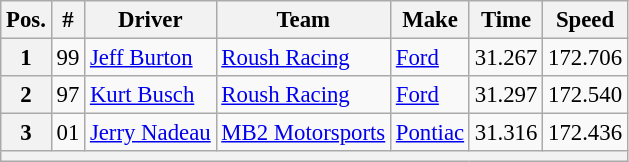<table class="wikitable" style="font-size:95%">
<tr>
<th>Pos.</th>
<th>#</th>
<th>Driver</th>
<th>Team</th>
<th>Make</th>
<th>Time</th>
<th>Speed</th>
</tr>
<tr>
<th>1</th>
<td>99</td>
<td><a href='#'>Jeff Burton</a></td>
<td><a href='#'>Roush Racing</a></td>
<td><a href='#'>Ford</a></td>
<td>31.267</td>
<td>172.706</td>
</tr>
<tr>
<th>2</th>
<td>97</td>
<td><a href='#'>Kurt Busch</a></td>
<td><a href='#'>Roush Racing</a></td>
<td><a href='#'>Ford</a></td>
<td>31.297</td>
<td>172.540</td>
</tr>
<tr>
<th>3</th>
<td>01</td>
<td><a href='#'>Jerry Nadeau</a></td>
<td><a href='#'>MB2 Motorsports</a></td>
<td><a href='#'>Pontiac</a></td>
<td>31.316</td>
<td>172.436</td>
</tr>
<tr>
<th colspan="7"></th>
</tr>
</table>
